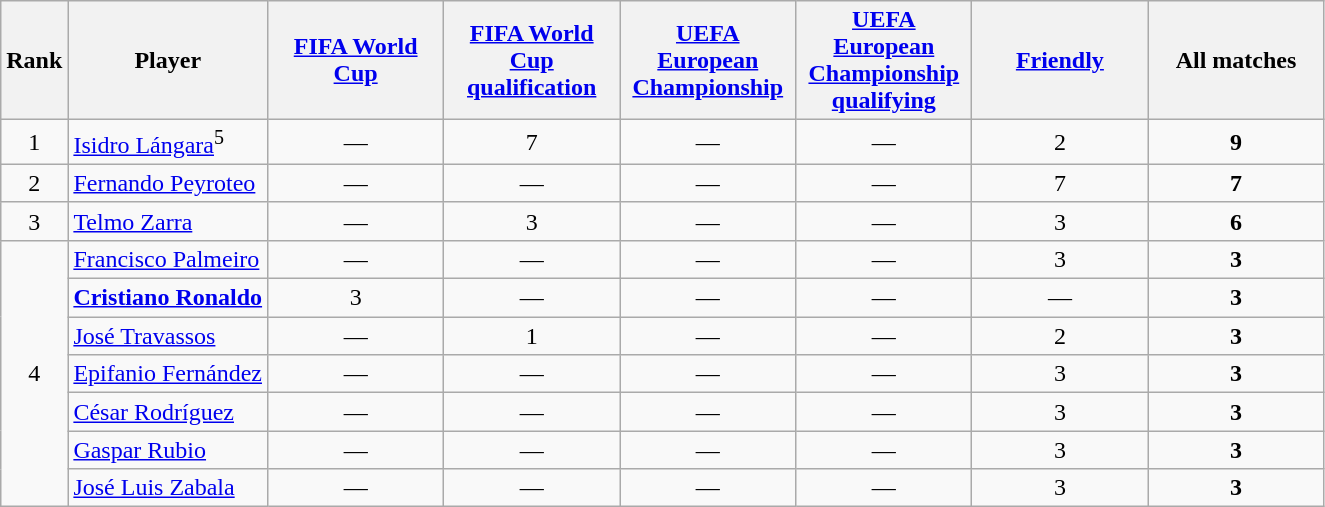<table class="wikitable sortable" style="text-align:center; margin-left:1em">
<tr>
<th>Rank</th>
<th>Player</th>
<th width=110><a href='#'>FIFA World Cup</a></th>
<th width=110><a href='#'>FIFA World Cup qualification</a></th>
<th width=110><a href='#'>UEFA European Championship</a></th>
<th width=110><a href='#'>UEFA European Championship qualifying</a></th>
<th width=110><a href='#'>Friendly</a></th>
<th width=110>All matches</th>
</tr>
<tr>
<td>1</td>
<td style="text-align:left;"> <a href='#'>Isidro Lángara</a><sup>5</sup></td>
<td>—</td>
<td>7</td>
<td>—</td>
<td>—</td>
<td>2</td>
<td><strong>9</strong></td>
</tr>
<tr>
<td>2</td>
<td style="text-align:left;"> <a href='#'>Fernando Peyroteo</a></td>
<td>—</td>
<td>—</td>
<td>—</td>
<td>—</td>
<td>7</td>
<td><strong>7</strong></td>
</tr>
<tr>
<td>3</td>
<td style="text-align:left;"> <a href='#'>Telmo Zarra</a></td>
<td>—</td>
<td>3</td>
<td>—</td>
<td>—</td>
<td>3</td>
<td><strong>6</strong></td>
</tr>
<tr>
<td rowspan=7>4</td>
<td style="text-align:left;"> <a href='#'>Francisco Palmeiro</a></td>
<td>—</td>
<td>—</td>
<td>—</td>
<td>—</td>
<td>3</td>
<td><strong>3</strong></td>
</tr>
<tr>
<td style="text-align:left;"> <strong><a href='#'>Cristiano Ronaldo</a></strong></td>
<td>3</td>
<td>—</td>
<td>—</td>
<td>—</td>
<td>—</td>
<td><strong>3</strong></td>
</tr>
<tr>
<td style="text-align:left;"> <a href='#'>José Travassos</a></td>
<td>—</td>
<td>1</td>
<td>—</td>
<td>—</td>
<td>2</td>
<td><strong>3</strong></td>
</tr>
<tr>
<td style="text-align:left;"> <a href='#'>Epifanio Fernández</a></td>
<td>—</td>
<td>—</td>
<td>—</td>
<td>—</td>
<td>3</td>
<td><strong>3</strong></td>
</tr>
<tr>
<td style="text-align:left;"> <a href='#'>César Rodríguez</a></td>
<td>—</td>
<td>—</td>
<td>—</td>
<td>—</td>
<td>3</td>
<td><strong>3</strong></td>
</tr>
<tr>
<td style="text-align:left;"> <a href='#'>Gaspar Rubio</a></td>
<td>—</td>
<td>—</td>
<td>—</td>
<td>—</td>
<td>3</td>
<td><strong>3</strong></td>
</tr>
<tr>
<td style="text-align:left;"> <a href='#'>José Luis Zabala</a></td>
<td>—</td>
<td>—</td>
<td>—</td>
<td>—</td>
<td>3</td>
<td><strong>3</strong></td>
</tr>
</table>
